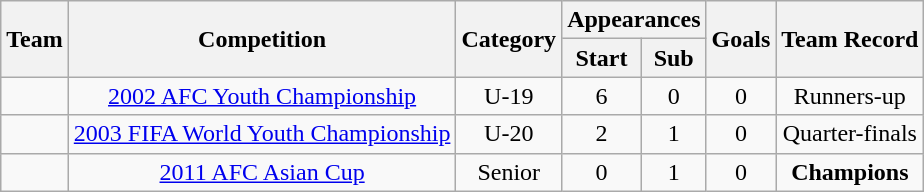<table class="wikitable" style="text-align: center;">
<tr>
<th rowspan="2">Team</th>
<th rowspan="2">Competition</th>
<th rowspan="2">Category</th>
<th colspan="2">Appearances</th>
<th rowspan="2">Goals</th>
<th rowspan="2">Team Record</th>
</tr>
<tr>
<th>Start</th>
<th>Sub</th>
</tr>
<tr>
<td align="left"></td>
<td><a href='#'>2002 AFC Youth Championship</a></td>
<td>U-19</td>
<td>6</td>
<td>0</td>
<td>0</td>
<td>Runners-up</td>
</tr>
<tr>
<td align="left"></td>
<td><a href='#'>2003 FIFA World Youth Championship</a></td>
<td>U-20</td>
<td>2</td>
<td>1</td>
<td>0</td>
<td>Quarter-finals</td>
</tr>
<tr>
<td align="left"></td>
<td><a href='#'>2011 AFC Asian Cup</a></td>
<td>Senior</td>
<td>0</td>
<td>1</td>
<td>0</td>
<td><strong>Champions</strong></td>
</tr>
</table>
